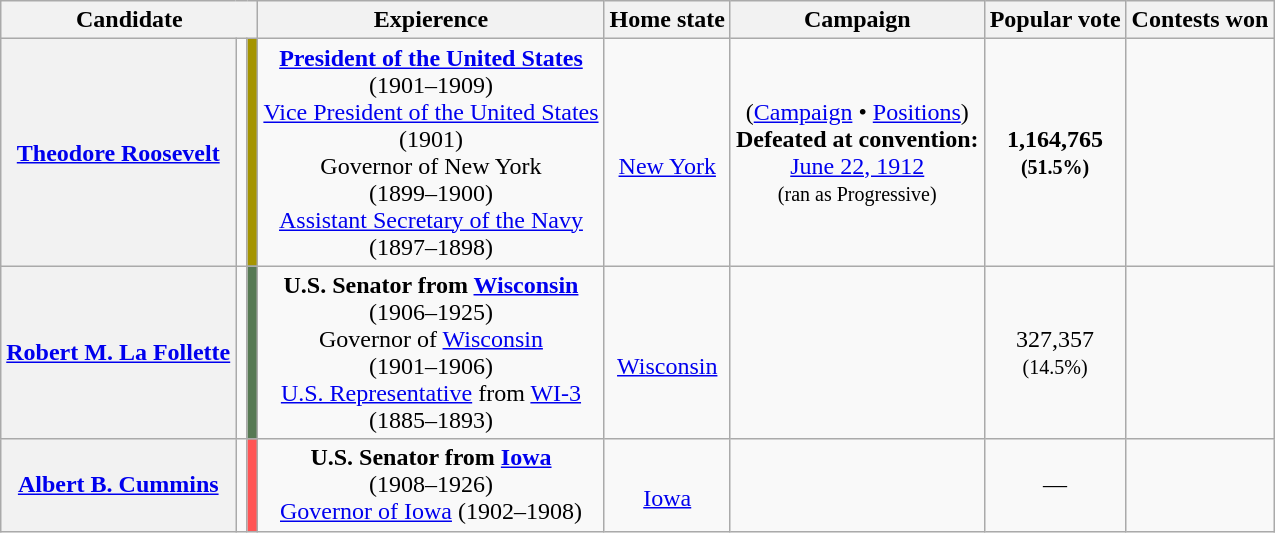<table class="wikitable sortable" style="text-align:center;">
<tr>
<th colspan="3">Candidate</th>
<th class="unsortable">Expierence</th>
<th>Home state</th>
<th data-sort-type="date">Campaign</th>
<th>Popular vote</th>
<th>Contests won</th>
</tr>
<tr>
<th scope="row" data-sort-value="Roosevelt"><a href='#'>Theodore Roosevelt</a></th>
<td></td>
<td style="background:#a59400;"></td>
<td><strong><a href='#'>President of the United States</a></strong><br>(1901–1909)<br><a href='#'>Vice President of the United States</a><br>(1901)<br>Governor of New York<br>(1899–1900)<br><a href='#'>Assistant Secretary of the Navy</a><br>(1897–1898)</td>
<td><br><a href='#'>New York</a></td>
<td>(<a href='#'>Campaign</a> • <a href='#'>Positions</a>)<br><strong>Defeated at convention:</strong><br> <a href='#'>June 22, 1912</a><br><small>(ran as Progressive)</small></td>
<td data-sort-value="1,164,765"><strong>1,164,765<br><small>(51.5%)</small></strong></td>
<td data-sort-value="9"></td>
</tr>
<tr>
<th scope="row" data-sort-value="La Follette"><a href='#'>Robert M. La Follette</a></th>
<td></td>
<td style="background:#567953;"></td>
<td><strong>U.S. Senator from <a href='#'>Wisconsin</a></strong><br>(1906–1925)<br>Governor of <a href='#'>Wisconsin</a><br>(1901–1906)<br><a href='#'>U.S. Representative</a> from <a href='#'>WI-3</a><br>(1885–1893)</td>
<td><br><a href='#'>Wisconsin</a></td>
<td></td>
<td data-sort-value="327,357">327,357<br><small>(14.5%)</small></td>
<td data-sort-value="2"></td>
</tr>
<tr>
<th scope="row" data-sort-value="Cummins"><a href='#'>Albert B. Cummins</a></th>
<td></td>
<td style="background:#ff5555;"></td>
<td><strong>U.S. Senator from <a href='#'>Iowa</a></strong><br>(1908–1926)<br><a href='#'>Governor of Iowa</a> (1902–1908)</td>
<td><br><a href='#'>Iowa</a></td>
<td></td>
<td data-sort-value="0">—</td>
<td data-sort-value="1"></td>
</tr>
</table>
